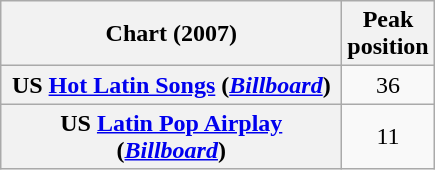<table class="wikitable sortable plainrowheaders" style="text-align:center">
<tr>
<th align="left" width="220">Chart (2007)</th>
<th align="center">Peak<br>position</th>
</tr>
<tr>
<th scope="row">US <a href='#'>Hot Latin Songs</a> (<a href='#'><em>Billboard</em></a>)</th>
<td align="center">36</td>
</tr>
<tr>
<th scope="row">US <a href='#'>Latin Pop Airplay</a> (<a href='#'><em>Billboard</em></a>)</th>
<td align="center">11</td>
</tr>
</table>
